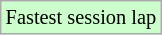<table class="wikitable" style="font-size: 85%;">
<tr style="background:#ccffcc;">
<td>Fastest session lap</td>
</tr>
</table>
